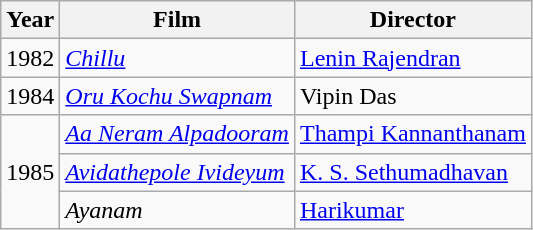<table class="wikitable">
<tr>
<th>Year</th>
<th>Film</th>
<th>Director</th>
</tr>
<tr>
<td>1982</td>
<td><em><a href='#'>Chillu</a></em></td>
<td><a href='#'>Lenin Rajendran</a></td>
</tr>
<tr>
<td>1984</td>
<td><em><a href='#'>Oru Kochu Swapnam</a></em></td>
<td>Vipin Das</td>
</tr>
<tr>
<td rowspan="3">1985</td>
<td><em><a href='#'>Aa Neram Alpadooram</a></em></td>
<td><a href='#'>Thampi Kannanthanam</a></td>
</tr>
<tr>
<td><em><a href='#'>Avidathepole Ivideyum</a></em></td>
<td><a href='#'>K. S. Sethumadhavan</a></td>
</tr>
<tr>
<td><em>Ayanam</em></td>
<td><a href='#'>Harikumar</a></td>
</tr>
</table>
